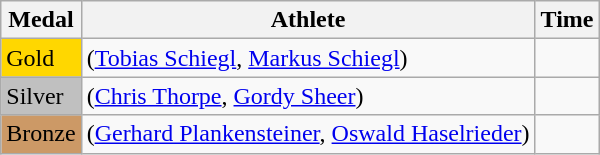<table class="wikitable">
<tr>
<th>Medal</th>
<th>Athlete</th>
<th>Time</th>
</tr>
<tr>
<td bgcolor="gold">Gold</td>
<td> (<a href='#'>Tobias Schiegl</a>, <a href='#'>Markus Schiegl</a>)</td>
<td></td>
</tr>
<tr>
<td bgcolor="silver">Silver</td>
<td> (<a href='#'>Chris Thorpe</a>, <a href='#'>Gordy Sheer</a>)</td>
<td></td>
</tr>
<tr>
<td bgcolor="CC9966">Bronze</td>
<td> (<a href='#'>Gerhard Plankensteiner</a>, <a href='#'>Oswald Haselrieder</a>)</td>
<td></td>
</tr>
</table>
